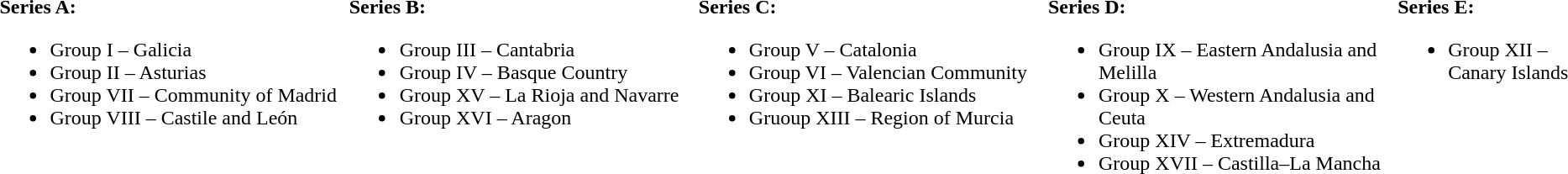<table>
<tr>
<td valign="top" width="22%"><br><strong>Series A:</strong><ul><li>Group I – Galicia </li><li>Group II – Asturias </li><li>Group VII – Community of Madrid </li><li>Group VIII – Castile and León </li></ul></td>
<td valign="top" width="22%"><br><strong>Series B:</strong><ul><li>Group III – Cantabria </li><li>Group IV – Basque Country </li><li>Group XV – La Rioja and Navarre </li><li>Group XVI – Aragon </li></ul></td>
<td valign="top" width="22%"><br><strong>Series C:</strong><ul><li>Group V – Catalonia </li><li>Group VI – Valencian Community </li><li>Group XI – Balearic Islands </li><li>Gruoup XIII – Region of Murcia </li></ul></td>
<td valign="top" width="22%"><br><strong>Series D:</strong><ul><li>Group IX – Eastern Andalusia and Melilla </li><li>Group X – Western Andalusia and Ceuta </li><li>Group XIV – Extremadura </li><li>Group XVII – Castilla–La Mancha </li></ul></td>
<td valign="top" width="22%"><br><strong>Series E:</strong><ul><li>Group XII – Canary Islands </li></ul></td>
</tr>
</table>
